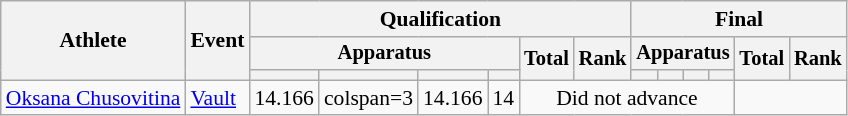<table class="wikitable" style="font-size:90%">
<tr>
<th rowspan=3>Athlete</th>
<th rowspan=3>Event</th>
<th colspan=6>Qualification</th>
<th colspan=6>Final</th>
</tr>
<tr style="font-size:95%">
<th colspan=4>Apparatus</th>
<th rowspan=2>Total</th>
<th rowspan=2>Rank</th>
<th colspan=4>Apparatus</th>
<th rowspan=2>Total</th>
<th rowspan=2>Rank</th>
</tr>
<tr style="font-size:95%">
<th></th>
<th></th>
<th></th>
<th></th>
<th></th>
<th></th>
<th></th>
<th></th>
</tr>
<tr align=center>
<td align=left><a href='#'>Oksana Chusovitina</a></td>
<td align=left><a href='#'>Vault</a></td>
<td>14.166</td>
<td>colspan=3 </td>
<td>14.166</td>
<td>14</td>
<td colspan=6>Did not advance</td>
</tr>
</table>
